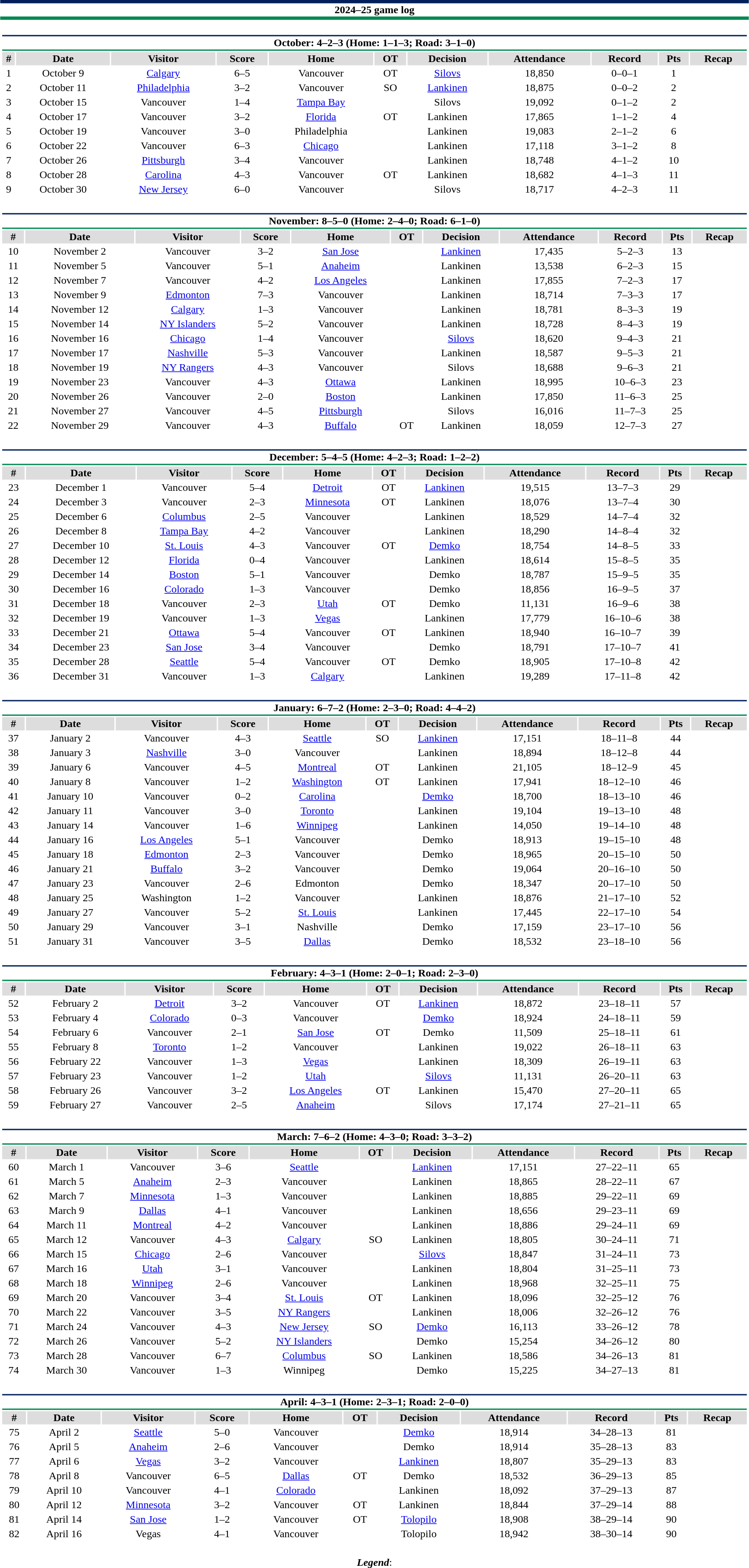<table class="toccolours" style="width:90%; clear:both; margin:1.5em auto; text-align:center;">
<tr>
<th colspan="11" style="background:#FFFFFF; border-top:#001F5B 5px solid; border-bottom:#008852 5px solid;">2024–25 game log</th>
</tr>
<tr>
<td colspan="11"><br><table class="toccolours collapsible collapsed" style="width:100%;">
<tr>
<th colspan="11" style="background:#FFFFFF; border-top:#001F5B 2px solid; border-bottom:#008852 2px solid;">October: 4–2–3 (Home: 1–1–3; Road: 3–1–0)</th>
</tr>
<tr style="background:#ddd;">
<th>#</th>
<th>Date</th>
<th>Visitor</th>
<th>Score</th>
<th>Home</th>
<th>OT</th>
<th>Decision</th>
<th>Attendance</th>
<th>Record</th>
<th>Pts</th>
<th>Recap</th>
</tr>
<tr>
<td>1</td>
<td>October 9</td>
<td><a href='#'>Calgary</a></td>
<td>6–5</td>
<td>Vancouver</td>
<td>OT</td>
<td><a href='#'>Silovs</a></td>
<td>18,850</td>
<td>0–0–1</td>
<td>1</td>
<td></td>
</tr>
<tr>
<td>2</td>
<td>October 11</td>
<td><a href='#'>Philadelphia</a></td>
<td>3–2</td>
<td>Vancouver</td>
<td>SO</td>
<td><a href='#'>Lankinen</a></td>
<td>18,875</td>
<td>0–0–2</td>
<td>2</td>
<td></td>
</tr>
<tr>
<td>3</td>
<td>October 15</td>
<td>Vancouver</td>
<td>1–4</td>
<td><a href='#'>Tampa Bay</a></td>
<td></td>
<td>Silovs</td>
<td>19,092</td>
<td>0–1–2</td>
<td>2</td>
<td></td>
</tr>
<tr>
<td>4</td>
<td>October 17</td>
<td>Vancouver</td>
<td>3–2</td>
<td><a href='#'>Florida</a></td>
<td>OT</td>
<td>Lankinen</td>
<td>17,865</td>
<td>1–1–2</td>
<td>4</td>
<td></td>
</tr>
<tr>
<td>5</td>
<td>October 19</td>
<td>Vancouver</td>
<td>3–0</td>
<td>Philadelphia</td>
<td></td>
<td>Lankinen</td>
<td>19,083</td>
<td>2–1–2</td>
<td>6</td>
<td></td>
</tr>
<tr>
<td>6</td>
<td>October 22</td>
<td>Vancouver</td>
<td>6–3</td>
<td><a href='#'>Chicago</a></td>
<td></td>
<td>Lankinen</td>
<td>17,118</td>
<td>3–1–2</td>
<td>8</td>
<td></td>
</tr>
<tr>
<td>7</td>
<td>October 26</td>
<td><a href='#'>Pittsburgh</a></td>
<td>3–4</td>
<td>Vancouver</td>
<td></td>
<td>Lankinen</td>
<td>18,748</td>
<td>4–1–2</td>
<td>10</td>
<td></td>
</tr>
<tr>
<td>8</td>
<td>October 28</td>
<td><a href='#'>Carolina</a></td>
<td>4–3</td>
<td>Vancouver</td>
<td>OT</td>
<td>Lankinen</td>
<td>18,682</td>
<td>4–1–3</td>
<td>11</td>
<td></td>
</tr>
<tr>
<td>9</td>
<td>October 30</td>
<td><a href='#'>New Jersey</a></td>
<td>6–0</td>
<td>Vancouver</td>
<td></td>
<td>Silovs</td>
<td>18,717</td>
<td>4–2–3</td>
<td>11</td>
<td></td>
</tr>
</table>
</td>
</tr>
<tr>
<td colspan="11"><br><table class="toccolours collapsible collapsed" style="width:100%;">
<tr>
<th colspan="11" style="background:#FFFFFF; border-top:#001F5B 2px solid; border-bottom:#008852 2px solid;">November: 8–5–0 (Home: 2–4–0; Road: 6–1–0)</th>
</tr>
<tr style="background:#ddd;">
<th>#</th>
<th>Date</th>
<th>Visitor</th>
<th>Score</th>
<th>Home</th>
<th>OT</th>
<th>Decision</th>
<th>Attendance</th>
<th>Record</th>
<th>Pts</th>
<th>Recap</th>
</tr>
<tr>
<td>10</td>
<td>November 2</td>
<td>Vancouver</td>
<td>3–2</td>
<td><a href='#'>San Jose</a></td>
<td></td>
<td><a href='#'>Lankinen</a></td>
<td>17,435</td>
<td>5–2–3</td>
<td>13</td>
<td></td>
</tr>
<tr>
<td>11</td>
<td>November 5</td>
<td>Vancouver</td>
<td>5–1</td>
<td><a href='#'>Anaheim</a></td>
<td></td>
<td>Lankinen</td>
<td>13,538</td>
<td>6–2–3</td>
<td>15</td>
<td></td>
</tr>
<tr>
<td>12</td>
<td>November 7</td>
<td>Vancouver</td>
<td>4–2</td>
<td><a href='#'>Los Angeles</a></td>
<td></td>
<td>Lankinen</td>
<td>17,855</td>
<td>7–2–3</td>
<td>17</td>
<td></td>
</tr>
<tr>
<td>13</td>
<td>November 9</td>
<td><a href='#'>Edmonton</a></td>
<td>7–3</td>
<td>Vancouver</td>
<td></td>
<td>Lankinen</td>
<td>18,714</td>
<td>7–3–3</td>
<td>17</td>
<td></td>
</tr>
<tr>
<td>14</td>
<td>November 12</td>
<td><a href='#'>Calgary</a></td>
<td>1–3</td>
<td>Vancouver</td>
<td></td>
<td>Lankinen</td>
<td>18,781</td>
<td>8–3–3</td>
<td>19</td>
<td></td>
</tr>
<tr>
<td>15</td>
<td>November 14</td>
<td><a href='#'>NY Islanders</a></td>
<td>5–2</td>
<td>Vancouver</td>
<td></td>
<td>Lankinen</td>
<td>18,728</td>
<td>8–4–3</td>
<td>19</td>
<td></td>
</tr>
<tr>
<td>16</td>
<td>November 16</td>
<td><a href='#'>Chicago</a></td>
<td>1–4</td>
<td>Vancouver</td>
<td></td>
<td><a href='#'>Silovs</a></td>
<td>18,620</td>
<td>9–4–3</td>
<td>21</td>
<td></td>
</tr>
<tr>
<td>17</td>
<td>November 17</td>
<td><a href='#'>Nashville</a></td>
<td>5–3</td>
<td>Vancouver</td>
<td></td>
<td>Lankinen</td>
<td>18,587</td>
<td>9–5–3</td>
<td>21</td>
<td></td>
</tr>
<tr>
<td>18</td>
<td>November 19</td>
<td><a href='#'>NY Rangers</a></td>
<td>4–3</td>
<td>Vancouver</td>
<td></td>
<td>Silovs</td>
<td>18,688</td>
<td>9–6–3</td>
<td>21</td>
<td></td>
</tr>
<tr>
<td>19</td>
<td>November 23</td>
<td>Vancouver</td>
<td>4–3</td>
<td><a href='#'>Ottawa</a></td>
<td></td>
<td>Lankinen</td>
<td>18,995</td>
<td>10–6–3</td>
<td>23</td>
<td></td>
</tr>
<tr>
<td>20</td>
<td>November 26</td>
<td>Vancouver</td>
<td>2–0</td>
<td><a href='#'>Boston</a></td>
<td></td>
<td>Lankinen</td>
<td>17,850</td>
<td>11–6–3</td>
<td>25</td>
<td></td>
</tr>
<tr>
<td>21</td>
<td>November 27</td>
<td>Vancouver</td>
<td>4–5</td>
<td><a href='#'>Pittsburgh</a></td>
<td></td>
<td>Silovs</td>
<td>16,016</td>
<td>11–7–3</td>
<td>25</td>
<td></td>
</tr>
<tr>
<td>22</td>
<td>November 29</td>
<td>Vancouver</td>
<td>4–3</td>
<td><a href='#'>Buffalo</a></td>
<td>OT</td>
<td>Lankinen</td>
<td>18,059</td>
<td>12–7–3</td>
<td>27</td>
<td></td>
</tr>
</table>
</td>
</tr>
<tr>
<td colspan="11"><br><table class="toccolours collapsible collapsed" style="width:100%;">
<tr>
<th colspan="11" style="background:#FFFFFF; border-top:#001F5B 2px solid; border-bottom:#008852 2px solid;">December: 5–4–5 (Home: 4–2–3; Road: 1–2–2)</th>
</tr>
<tr style="background:#ddd;">
<th>#</th>
<th>Date</th>
<th>Visitor</th>
<th>Score</th>
<th>Home</th>
<th>OT</th>
<th>Decision</th>
<th>Attendance</th>
<th>Record</th>
<th>Pts</th>
<th>Recap</th>
</tr>
<tr>
<td>23</td>
<td>December 1</td>
<td>Vancouver</td>
<td>5–4</td>
<td><a href='#'>Detroit</a></td>
<td>OT</td>
<td><a href='#'>Lankinen</a></td>
<td>19,515</td>
<td>13–7–3</td>
<td>29</td>
<td></td>
</tr>
<tr>
<td>24</td>
<td>December 3</td>
<td>Vancouver</td>
<td>2–3</td>
<td><a href='#'>Minnesota</a></td>
<td>OT</td>
<td>Lankinen</td>
<td>18,076</td>
<td>13–7–4</td>
<td>30</td>
<td></td>
</tr>
<tr>
<td>25</td>
<td>December 6</td>
<td><a href='#'>Columbus</a></td>
<td>2–5</td>
<td>Vancouver</td>
<td></td>
<td>Lankinen</td>
<td>18,529</td>
<td>14–7–4</td>
<td>32</td>
<td></td>
</tr>
<tr>
<td>26</td>
<td>December 8</td>
<td><a href='#'>Tampa Bay</a></td>
<td>4–2</td>
<td>Vancouver</td>
<td></td>
<td>Lankinen</td>
<td>18,290</td>
<td>14–8–4</td>
<td>32</td>
<td></td>
</tr>
<tr>
<td>27</td>
<td>December 10</td>
<td><a href='#'>St. Louis</a></td>
<td>4–3</td>
<td>Vancouver</td>
<td>OT</td>
<td><a href='#'>Demko</a></td>
<td>18,754</td>
<td>14–8–5</td>
<td>33</td>
<td></td>
</tr>
<tr>
<td>28</td>
<td>December 12</td>
<td><a href='#'>Florida</a></td>
<td>0–4</td>
<td>Vancouver</td>
<td></td>
<td>Lankinen</td>
<td>18,614</td>
<td>15–8–5</td>
<td>35</td>
<td></td>
</tr>
<tr>
<td>29</td>
<td>December 14</td>
<td><a href='#'>Boston</a></td>
<td>5–1</td>
<td>Vancouver</td>
<td></td>
<td>Demko</td>
<td>18,787</td>
<td>15–9–5</td>
<td>35</td>
<td></td>
</tr>
<tr>
<td>30</td>
<td>December 16</td>
<td><a href='#'>Colorado</a></td>
<td>1–3</td>
<td>Vancouver</td>
<td></td>
<td>Demko</td>
<td>18,856</td>
<td>16–9–5</td>
<td>37</td>
<td></td>
</tr>
<tr>
<td>31</td>
<td>December 18</td>
<td>Vancouver</td>
<td>2–3</td>
<td><a href='#'>Utah</a></td>
<td>OT</td>
<td>Demko</td>
<td>11,131</td>
<td>16–9–6</td>
<td>38</td>
<td></td>
</tr>
<tr>
<td>32</td>
<td>December 19</td>
<td>Vancouver</td>
<td>1–3</td>
<td><a href='#'>Vegas</a></td>
<td></td>
<td>Lankinen</td>
<td>17,779</td>
<td>16–10–6</td>
<td>38</td>
<td></td>
</tr>
<tr>
<td>33</td>
<td>December 21</td>
<td><a href='#'>Ottawa</a></td>
<td>5–4</td>
<td>Vancouver</td>
<td>OT</td>
<td>Lankinen</td>
<td>18,940</td>
<td>16–10–7</td>
<td>39</td>
<td></td>
</tr>
<tr>
<td>34</td>
<td>December 23</td>
<td><a href='#'>San Jose</a></td>
<td>3–4</td>
<td>Vancouver</td>
<td></td>
<td>Demko</td>
<td>18,791</td>
<td>17–10–7</td>
<td>41</td>
<td></td>
</tr>
<tr>
<td>35</td>
<td>December 28</td>
<td><a href='#'>Seattle</a></td>
<td>5–4</td>
<td>Vancouver</td>
<td>OT</td>
<td>Demko</td>
<td>18,905</td>
<td>17–10–8</td>
<td>42</td>
<td></td>
</tr>
<tr>
<td>36</td>
<td>December 31</td>
<td>Vancouver</td>
<td>1–3</td>
<td><a href='#'>Calgary</a></td>
<td></td>
<td>Lankinen</td>
<td>19,289</td>
<td>17–11–8</td>
<td>42</td>
<td></td>
</tr>
</table>
</td>
</tr>
<tr>
<td colspan="11"><br><table class="toccolours collapsible collapsed" style="width:100%;">
<tr>
<th colspan="11" style="background:#FFFFFF; border-top:#001F5B 2px solid; border-bottom:#008852 2px solid;">January: 6–7–2 (Home: 2–3–0; Road: 4–4–2)</th>
</tr>
<tr style="background:#ddd;">
<th>#</th>
<th>Date</th>
<th>Visitor</th>
<th>Score</th>
<th>Home</th>
<th>OT</th>
<th>Decision</th>
<th>Attendance</th>
<th>Record</th>
<th>Pts</th>
<th>Recap</th>
</tr>
<tr>
<td>37</td>
<td>January 2</td>
<td>Vancouver</td>
<td>4–3</td>
<td><a href='#'>Seattle</a></td>
<td>SO</td>
<td><a href='#'>Lankinen</a></td>
<td>17,151</td>
<td>18–11–8</td>
<td>44</td>
<td></td>
</tr>
<tr>
<td>38</td>
<td>January 3</td>
<td><a href='#'>Nashville</a></td>
<td>3–0</td>
<td>Vancouver</td>
<td></td>
<td>Lankinen</td>
<td>18,894</td>
<td>18–12–8</td>
<td>44</td>
<td></td>
</tr>
<tr>
<td>39</td>
<td>January 6</td>
<td>Vancouver</td>
<td>4–5</td>
<td><a href='#'>Montreal</a></td>
<td>OT</td>
<td>Lankinen</td>
<td>21,105</td>
<td>18–12–9</td>
<td>45</td>
<td></td>
</tr>
<tr>
<td>40</td>
<td>January 8</td>
<td>Vancouver</td>
<td>1–2</td>
<td><a href='#'>Washington</a></td>
<td>OT</td>
<td>Lankinen</td>
<td>17,941</td>
<td>18–12–10</td>
<td>46</td>
<td></td>
</tr>
<tr>
<td>41</td>
<td>January 10</td>
<td>Vancouver</td>
<td>0–2</td>
<td><a href='#'>Carolina</a></td>
<td></td>
<td><a href='#'>Demko</a></td>
<td>18,700</td>
<td>18–13–10</td>
<td>46</td>
<td></td>
</tr>
<tr>
<td>42</td>
<td>January 11</td>
<td>Vancouver</td>
<td>3–0</td>
<td><a href='#'>Toronto</a></td>
<td></td>
<td>Lankinen</td>
<td>19,104</td>
<td>19–13–10</td>
<td>48</td>
<td></td>
</tr>
<tr>
<td>43</td>
<td>January 14</td>
<td>Vancouver</td>
<td>1–6</td>
<td><a href='#'>Winnipeg</a></td>
<td></td>
<td>Lankinen</td>
<td>14,050</td>
<td>19–14–10</td>
<td>48</td>
<td></td>
</tr>
<tr>
<td>44</td>
<td>January 16</td>
<td><a href='#'>Los Angeles</a></td>
<td>5–1</td>
<td>Vancouver</td>
<td></td>
<td>Demko</td>
<td>18,913</td>
<td>19–15–10</td>
<td>48</td>
<td></td>
</tr>
<tr>
<td>45</td>
<td>January 18</td>
<td><a href='#'>Edmonton</a></td>
<td>2–3</td>
<td>Vancouver</td>
<td></td>
<td>Demko</td>
<td>18,965</td>
<td>20–15–10</td>
<td>50</td>
<td></td>
</tr>
<tr>
<td>46</td>
<td>January 21</td>
<td><a href='#'>Buffalo</a></td>
<td>3–2</td>
<td>Vancouver</td>
<td></td>
<td>Demko</td>
<td>19,064</td>
<td>20–16–10</td>
<td>50</td>
<td></td>
</tr>
<tr>
<td>47</td>
<td>January 23</td>
<td>Vancouver</td>
<td>2–6</td>
<td>Edmonton</td>
<td></td>
<td>Demko</td>
<td>18,347</td>
<td>20–17–10</td>
<td>50</td>
<td></td>
</tr>
<tr>
<td>48</td>
<td>January 25</td>
<td>Washington</td>
<td>1–2</td>
<td>Vancouver</td>
<td></td>
<td>Lankinen</td>
<td>18,876</td>
<td>21–17–10</td>
<td>52</td>
<td></td>
</tr>
<tr>
<td>49</td>
<td>January 27</td>
<td>Vancouver</td>
<td>5–2</td>
<td><a href='#'>St. Louis</a></td>
<td></td>
<td>Lankinen</td>
<td>17,445</td>
<td>22–17–10</td>
<td>54</td>
<td></td>
</tr>
<tr>
<td>50</td>
<td>January 29</td>
<td>Vancouver</td>
<td>3–1</td>
<td>Nashville</td>
<td></td>
<td>Demko</td>
<td>17,159</td>
<td>23–17–10</td>
<td>56</td>
<td></td>
</tr>
<tr>
<td>51</td>
<td>January 31</td>
<td>Vancouver</td>
<td>3–5</td>
<td><a href='#'>Dallas</a></td>
<td></td>
<td>Demko</td>
<td>18,532</td>
<td>23–18–10</td>
<td>56</td>
<td></td>
</tr>
</table>
</td>
</tr>
<tr>
<td colspan="11"><br><table class="toccolours collapsible collapsed" style="width:100%;">
<tr>
<th colspan="11" style="background:#FFFFFF; border-top:#001F5B 2px solid; border-bottom:#008852 2px solid;">February: 4–3–1 (Home: 2–0–1; Road: 2–3–0)</th>
</tr>
<tr style="background:#ddd;">
<th>#</th>
<th>Date</th>
<th>Visitor</th>
<th>Score</th>
<th>Home</th>
<th>OT</th>
<th>Decision</th>
<th>Attendance</th>
<th>Record</th>
<th>Pts</th>
<th>Recap</th>
</tr>
<tr>
<td>52</td>
<td>February 2</td>
<td><a href='#'>Detroit</a></td>
<td>3–2</td>
<td>Vancouver</td>
<td>OT</td>
<td><a href='#'>Lankinen</a></td>
<td>18,872</td>
<td>23–18–11</td>
<td>57</td>
<td></td>
</tr>
<tr>
<td>53</td>
<td>February 4</td>
<td><a href='#'>Colorado</a></td>
<td>0–3</td>
<td>Vancouver</td>
<td></td>
<td><a href='#'>Demko</a></td>
<td>18,924</td>
<td>24–18–11</td>
<td>59</td>
<td></td>
</tr>
<tr>
<td>54</td>
<td>February 6</td>
<td>Vancouver</td>
<td>2–1</td>
<td><a href='#'>San Jose</a></td>
<td>OT</td>
<td>Demko</td>
<td>11,509</td>
<td>25–18–11</td>
<td>61</td>
<td></td>
</tr>
<tr>
<td>55</td>
<td>February 8</td>
<td><a href='#'>Toronto</a></td>
<td>1–2</td>
<td>Vancouver</td>
<td></td>
<td>Lankinen</td>
<td>19,022</td>
<td>26–18–11</td>
<td>63</td>
<td></td>
</tr>
<tr>
<td>56</td>
<td>February 22</td>
<td>Vancouver</td>
<td>1–3</td>
<td><a href='#'>Vegas</a></td>
<td></td>
<td>Lankinen</td>
<td>18,309</td>
<td>26–19–11</td>
<td>63</td>
<td></td>
</tr>
<tr>
<td>57</td>
<td>February 23</td>
<td>Vancouver</td>
<td>1–2</td>
<td><a href='#'>Utah</a></td>
<td></td>
<td><a href='#'>Silovs</a></td>
<td>11,131</td>
<td>26–20–11</td>
<td>63</td>
<td></td>
</tr>
<tr>
<td>58</td>
<td>February 26</td>
<td>Vancouver</td>
<td>3–2</td>
<td><a href='#'>Los Angeles</a></td>
<td>OT</td>
<td>Lankinen</td>
<td>15,470</td>
<td>27–20–11</td>
<td>65</td>
<td></td>
</tr>
<tr>
<td>59</td>
<td>February 27</td>
<td>Vancouver</td>
<td>2–5</td>
<td><a href='#'>Anaheim</a></td>
<td></td>
<td>Silovs</td>
<td>17,174</td>
<td>27–21–11</td>
<td>65</td>
<td></td>
</tr>
</table>
</td>
</tr>
<tr>
<td colspan="11"><br><table class="toccolours collapsible collapsed" style="width:100%;">
<tr>
<th colspan="11" style="background:#FFFFFF; border-top:#001F5B 2px solid; border-bottom:#008852 2px solid;">March: 7–6–2 (Home: 4–3–0; Road: 3–3–2)</th>
</tr>
<tr style="background:#ddd;">
<th>#</th>
<th>Date</th>
<th>Visitor</th>
<th>Score</th>
<th>Home</th>
<th>OT</th>
<th>Decision</th>
<th>Attendance</th>
<th>Record</th>
<th>Pts</th>
<th>Recap</th>
</tr>
<tr>
<td>60</td>
<td>March 1</td>
<td>Vancouver</td>
<td>3–6</td>
<td><a href='#'>Seattle</a></td>
<td></td>
<td><a href='#'>Lankinen</a></td>
<td>17,151</td>
<td>27–22–11</td>
<td>65</td>
<td></td>
</tr>
<tr>
<td>61</td>
<td>March 5</td>
<td><a href='#'>Anaheim</a></td>
<td>2–3</td>
<td>Vancouver</td>
<td></td>
<td>Lankinen</td>
<td>18,865</td>
<td>28–22–11</td>
<td>67</td>
<td></td>
</tr>
<tr>
<td>62</td>
<td>March 7</td>
<td><a href='#'>Minnesota</a></td>
<td>1–3</td>
<td>Vancouver</td>
<td></td>
<td>Lankinen</td>
<td>18,885</td>
<td>29–22–11</td>
<td>69</td>
<td></td>
</tr>
<tr>
<td>63</td>
<td>March 9</td>
<td><a href='#'>Dallas</a></td>
<td>4–1</td>
<td>Vancouver</td>
<td></td>
<td>Lankinen</td>
<td>18,656</td>
<td>29–23–11</td>
<td>69</td>
<td></td>
</tr>
<tr>
<td>64</td>
<td>March 11</td>
<td><a href='#'>Montreal</a></td>
<td>4–2</td>
<td>Vancouver</td>
<td></td>
<td>Lankinen</td>
<td>18,886</td>
<td>29–24–11</td>
<td>69</td>
<td></td>
</tr>
<tr>
<td>65</td>
<td>March 12</td>
<td>Vancouver</td>
<td>4–3</td>
<td><a href='#'>Calgary</a></td>
<td>SO</td>
<td>Lankinen</td>
<td>18,805</td>
<td>30–24–11</td>
<td>71</td>
<td></td>
</tr>
<tr>
<td>66</td>
<td>March 15</td>
<td><a href='#'>Chicago</a></td>
<td>2–6</td>
<td>Vancouver</td>
<td></td>
<td><a href='#'>Silovs</a></td>
<td>18,847</td>
<td>31–24–11</td>
<td>73</td>
<td></td>
</tr>
<tr>
<td>67</td>
<td>March 16</td>
<td><a href='#'>Utah</a></td>
<td>3–1</td>
<td>Vancouver</td>
<td></td>
<td>Lankinen</td>
<td>18,804</td>
<td>31–25–11</td>
<td>73</td>
<td></td>
</tr>
<tr>
<td>68</td>
<td>March 18</td>
<td><a href='#'>Winnipeg</a></td>
<td>2–6</td>
<td>Vancouver</td>
<td></td>
<td>Lankinen</td>
<td>18,968</td>
<td>32–25–11</td>
<td>75</td>
<td></td>
</tr>
<tr>
<td>69</td>
<td>March 20</td>
<td>Vancouver</td>
<td>3–4</td>
<td><a href='#'>St. Louis</a></td>
<td>OT</td>
<td>Lankinen</td>
<td>18,096</td>
<td>32–25–12</td>
<td>76</td>
<td></td>
</tr>
<tr>
<td>70</td>
<td>March 22</td>
<td>Vancouver</td>
<td>3–5</td>
<td><a href='#'>NY Rangers</a></td>
<td></td>
<td>Lankinen</td>
<td>18,006</td>
<td>32–26–12</td>
<td>76</td>
<td></td>
</tr>
<tr>
<td>71</td>
<td>March 24</td>
<td>Vancouver</td>
<td>4–3</td>
<td><a href='#'>New Jersey</a></td>
<td>SO</td>
<td><a href='#'>Demko</a></td>
<td>16,113</td>
<td>33–26–12</td>
<td>78</td>
<td></td>
</tr>
<tr>
<td>72</td>
<td>March 26</td>
<td>Vancouver</td>
<td>5–2</td>
<td><a href='#'>NY Islanders</a></td>
<td></td>
<td>Demko</td>
<td>15,254</td>
<td>34–26–12</td>
<td>80</td>
<td></td>
</tr>
<tr>
<td>73</td>
<td>March 28</td>
<td>Vancouver</td>
<td>6–7</td>
<td><a href='#'>Columbus</a></td>
<td>SO</td>
<td>Lankinen</td>
<td>18,586</td>
<td>34–26–13</td>
<td>81</td>
<td></td>
</tr>
<tr>
<td>74</td>
<td>March 30</td>
<td>Vancouver</td>
<td>1–3</td>
<td>Winnipeg</td>
<td></td>
<td>Demko</td>
<td>15,225</td>
<td>34–27–13</td>
<td>81</td>
<td></td>
</tr>
</table>
</td>
</tr>
<tr>
<td colspan="11"><br><table class="toccolours collapsible collapsed" style="width:100%;">
<tr>
<th colspan="11" style="background:#FFFFFF; border-top:#001F5B 2px solid; border-bottom:#008852 2px solid;">April: 4–3–1 (Home: 2–3–1; Road: 2–0–0)</th>
</tr>
<tr style="background:#ddd;">
<th>#</th>
<th>Date</th>
<th>Visitor</th>
<th>Score</th>
<th>Home</th>
<th>OT</th>
<th>Decision</th>
<th>Attendance</th>
<th>Record</th>
<th>Pts</th>
<th>Recap</th>
</tr>
<tr>
<td>75</td>
<td>April 2</td>
<td><a href='#'>Seattle</a></td>
<td>5–0</td>
<td>Vancouver</td>
<td></td>
<td><a href='#'>Demko</a></td>
<td>18,914</td>
<td>34–28–13</td>
<td>81</td>
<td></td>
</tr>
<tr>
<td>76</td>
<td>April 5</td>
<td><a href='#'>Anaheim</a></td>
<td>2–6</td>
<td>Vancouver</td>
<td></td>
<td>Demko</td>
<td>18,914</td>
<td>35–28–13</td>
<td>83</td>
<td></td>
</tr>
<tr>
<td>77</td>
<td>April 6</td>
<td><a href='#'>Vegas</a></td>
<td>3–2</td>
<td>Vancouver</td>
<td></td>
<td><a href='#'>Lankinen</a></td>
<td>18,807</td>
<td>35–29–13</td>
<td>83</td>
<td></td>
</tr>
<tr>
<td>78</td>
<td>April 8</td>
<td>Vancouver</td>
<td>6–5</td>
<td><a href='#'>Dallas</a></td>
<td>OT</td>
<td>Demko</td>
<td>18,532</td>
<td>36–29–13</td>
<td>85</td>
<td></td>
</tr>
<tr>
<td>79</td>
<td>April 10</td>
<td>Vancouver</td>
<td>4–1</td>
<td><a href='#'>Colorado</a></td>
<td></td>
<td>Lankinen</td>
<td>18,092</td>
<td>37–29–13</td>
<td>87</td>
<td></td>
</tr>
<tr>
<td>80</td>
<td>April 12</td>
<td><a href='#'>Minnesota</a></td>
<td>3–2</td>
<td>Vancouver</td>
<td>OT</td>
<td>Lankinen</td>
<td>18,844</td>
<td>37–29–14</td>
<td>88</td>
<td></td>
</tr>
<tr>
<td>81</td>
<td>April 14</td>
<td><a href='#'>San Jose</a></td>
<td>1–2</td>
<td>Vancouver</td>
<td>OT</td>
<td><a href='#'>Tolopilo</a></td>
<td>18,908</td>
<td>38–29–14</td>
<td>90</td>
<td></td>
</tr>
<tr>
<td>82</td>
<td>April 16</td>
<td>Vegas</td>
<td>4–1</td>
<td>Vancouver</td>
<td></td>
<td>Tolopilo</td>
<td>18,942</td>
<td>38–30–14</td>
<td>90</td>
<td></td>
</tr>
</table>
</td>
</tr>
<tr>
<td colspan="11" style="text-align:center;"><br><strong><em>Legend</em></strong>:


</td>
</tr>
</table>
